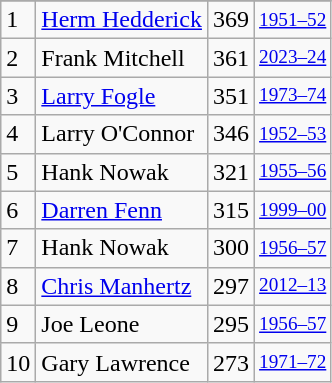<table class="wikitable">
<tr>
</tr>
<tr>
<td>1</td>
<td><a href='#'>Herm Hedderick</a></td>
<td>369</td>
<td style="font-size:80%;"><a href='#'>1951–52</a></td>
</tr>
<tr>
<td>2</td>
<td>Frank Mitchell</td>
<td>361</td>
<td style="font-size:80%;"><a href='#'>2023–24</a></td>
</tr>
<tr>
<td>3</td>
<td><a href='#'>Larry Fogle</a></td>
<td>351</td>
<td style="font-size:80%;"><a href='#'>1973–74</a></td>
</tr>
<tr>
<td>4</td>
<td>Larry O'Connor</td>
<td>346</td>
<td style="font-size:80%;"><a href='#'>1952–53</a></td>
</tr>
<tr>
<td>5</td>
<td>Hank Nowak</td>
<td>321</td>
<td style="font-size:80%;"><a href='#'>1955–56</a></td>
</tr>
<tr>
<td>6</td>
<td><a href='#'>Darren Fenn</a></td>
<td>315</td>
<td style="font-size:80%;"><a href='#'>1999–00</a></td>
</tr>
<tr>
<td>7</td>
<td>Hank Nowak</td>
<td>300</td>
<td style="font-size:80%;"><a href='#'>1956–57</a></td>
</tr>
<tr>
<td>8</td>
<td><a href='#'>Chris Manhertz</a></td>
<td>297</td>
<td style="font-size:80%;"><a href='#'>2012–13</a></td>
</tr>
<tr>
<td>9</td>
<td>Joe Leone</td>
<td>295</td>
<td style="font-size:80%;"><a href='#'>1956–57</a></td>
</tr>
<tr>
<td>10</td>
<td>Gary Lawrence</td>
<td>273</td>
<td style="font-size:80%;"><a href='#'>1971–72</a></td>
</tr>
</table>
